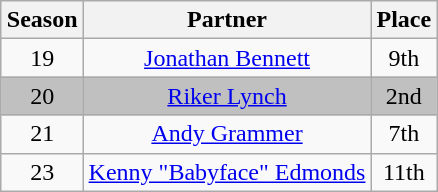<table class="wikitable sortable" style="margin:auto; text-align:center;">
<tr>
<th>Season</th>
<th>Partner</th>
<th>Place</th>
</tr>
<tr>
<td>19</td>
<td><a href='#'>Jonathan Bennett</a></td>
<td>9th</td>
</tr>
<tr style="background:silver;">
<td>20</td>
<td><a href='#'>Riker Lynch</a></td>
<td>2nd</td>
</tr>
<tr>
<td>21</td>
<td><a href='#'>Andy Grammer</a></td>
<td>7th</td>
</tr>
<tr>
<td>23</td>
<td><a href='#'>Kenny "Babyface" Edmonds</a></td>
<td>11th</td>
</tr>
</table>
